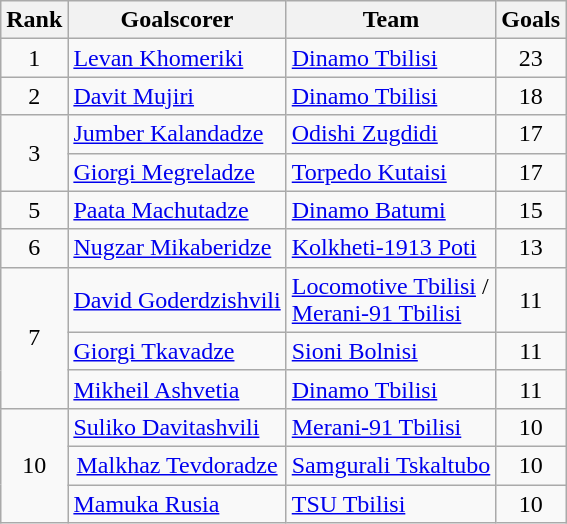<table class="wikitable">
<tr>
<th>Rank</th>
<th>Goalscorer</th>
<th>Team</th>
<th>Goals</th>
</tr>
<tr>
<td align="center">1</td>
<td> <a href='#'>Levan Khomeriki</a></td>
<td><a href='#'>Dinamo Tbilisi</a></td>
<td align="center">23</td>
</tr>
<tr>
<td align="center">2</td>
<td> <a href='#'>Davit Mujiri</a></td>
<td><a href='#'>Dinamo Tbilisi</a></td>
<td align="center">18</td>
</tr>
<tr>
<td rowspan=2 align="center">3</td>
<td> <a href='#'>Jumber Kalandadze</a></td>
<td><a href='#'>Odishi Zugdidi</a></td>
<td align="center">17</td>
</tr>
<tr>
<td> <a href='#'>Giorgi Megreladze</a></td>
<td><a href='#'>Torpedo Kutaisi</a></td>
<td align="center">17</td>
</tr>
<tr>
<td align="center">5</td>
<td> <a href='#'>Paata Machutadze</a></td>
<td><a href='#'>Dinamo Batumi</a></td>
<td align="center">15</td>
</tr>
<tr>
<td align="center">6</td>
<td> <a href='#'>Nugzar Mikaberidze</a></td>
<td><a href='#'>Kolkheti-1913 Poti</a></td>
<td align="center">13</td>
</tr>
<tr>
<td rowspan=3 align="center">7</td>
<td> <a href='#'>David Goderdzishvili</a></td>
<td><a href='#'>Locomotive Tbilisi</a> /<br><a href='#'>Merani-91 Tbilisi</a></td>
<td align="center">11</td>
</tr>
<tr>
<td> <a href='#'>Giorgi Tkavadze</a></td>
<td><a href='#'>Sioni Bolnisi</a></td>
<td align="center">11</td>
</tr>
<tr>
<td> <a href='#'>Mikheil Ashvetia</a></td>
<td><a href='#'>Dinamo Tbilisi</a></td>
<td align="center">11</td>
</tr>
<tr>
<td rowspan=3 align="center">10</td>
<td> <a href='#'>Suliko Davitashvili</a></td>
<td><a href='#'>Merani-91 Tbilisi</a></td>
<td align="center">10</td>
</tr>
<tr>
<td align="center"> <a href='#'>Malkhaz Tevdoradze</a></td>
<td><a href='#'>Samgurali Tskaltubo</a></td>
<td align="center">10</td>
</tr>
<tr>
<td> <a href='#'>Mamuka Rusia</a></td>
<td><a href='#'>TSU Tbilisi</a></td>
<td align="center">10</td>
</tr>
</table>
